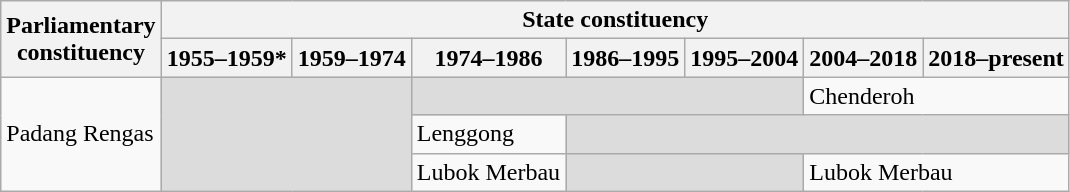<table class="wikitable">
<tr>
<th rowspan="2">Parliamentary<br>constituency</th>
<th colspan="7">State constituency</th>
</tr>
<tr>
<th>1955–1959*</th>
<th>1959–1974</th>
<th>1974–1986</th>
<th>1986–1995</th>
<th>1995–2004</th>
<th>2004–2018</th>
<th>2018–present</th>
</tr>
<tr>
<td rowspan="3">Padang Rengas</td>
<td colspan="2" rowspan="3" bgcolor="dcdcdc"></td>
<td colspan="3" bgcolor="dcdcdc"></td>
<td colspan="2">Chenderoh</td>
</tr>
<tr>
<td>Lenggong</td>
<td colspan="4" bgcolor="dcdcdc"></td>
</tr>
<tr>
<td>Lubok Merbau</td>
<td colspan="2" bgcolor="dcdcdc"></td>
<td colspan="2">Lubok Merbau</td>
</tr>
</table>
